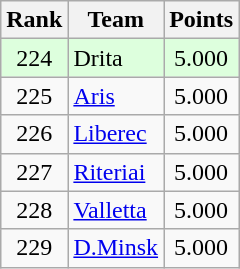<table class="wikitable" style="text-align: center;">
<tr>
<th>Rank</th>
<th>Team</th>
<th>Points</th>
</tr>
<tr bgcolor="#DDFFDD">
<td>224</td>
<td align="left"> Drita</td>
<td>5.000</td>
</tr>
<tr>
<td>225</td>
<td align="left"> <a href='#'>Aris</a></td>
<td>5.000</td>
</tr>
<tr>
<td>226</td>
<td align="left"> <a href='#'>Liberec</a></td>
<td>5.000</td>
</tr>
<tr>
<td>227</td>
<td align="left"> <a href='#'>Riteriai</a></td>
<td>5.000</td>
</tr>
<tr>
<td>228</td>
<td align="left"> <a href='#'>Valletta</a></td>
<td>5.000</td>
</tr>
<tr>
<td>229</td>
<td align="left"> <a href='#'>D.Minsk</a></td>
<td>5.000</td>
</tr>
</table>
